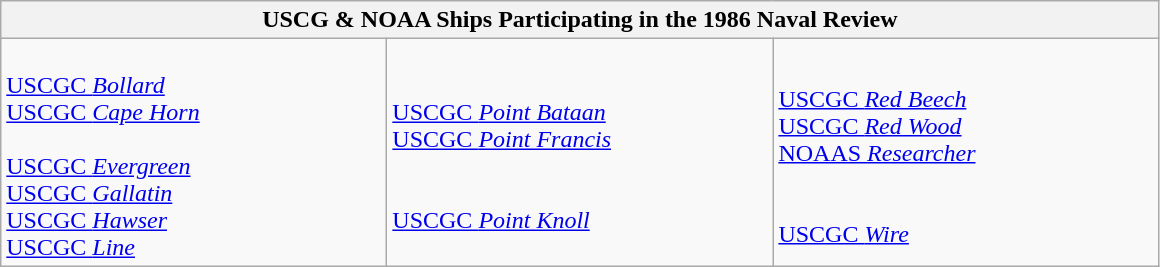<table class="wikitable">
<tr>
<th colspan="3">USCG & NOAA Ships Participating in the 1986 Naval Review</th>
</tr>
<tr>
<td style="width:250px;"><br><a href='#'>USCGC <em>Bollard</em></a><br>
<a href='#'>USCGC <em>Cape Horn</em></a><br>
<br>
<a href='#'>USCGC <em>Evergreen</em></a><br>
<a href='#'>USCGC <em>Gallatin</em></a><br>
<a href='#'>USCGC <em>Hawser</em></a><br>
<a href='#'>USCGC <em>Line</em></a><br></td>
<td style="width:250px;"><br><br>
<a href='#'>USCGC <em>Point Bataan</em></a><br>
<a href='#'>USCGC <em>Point Francis</em></a><br>
<br>
<br>
<a href='#'>USCGC <em>Point Knoll</em></a><br>
<br></td>
<td style="width:250px;"><br><a href='#'>USCGC <em>Red Beech </em></a><br>
<a href='#'>USCGC <em>Red Wood</em></a><br>
<a href='#'>NOAAS <em>Researcher</em></a><br>
<br>
<br>
<a href='#'>USCGC <em>Wire</em></a><br></td>
</tr>
</table>
